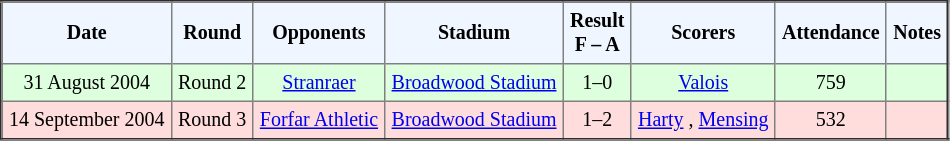<table border="2" cellpadding="4" style="border-collapse:collapse; text-align:center; font-size:smaller;">
<tr style="background:#f0f6ff;">
<th><strong>Date</strong></th>
<th><strong>Round</strong></th>
<th><strong>Opponents</strong></th>
<th><strong>Stadium</strong></th>
<th><strong>Result<br>F  – A</strong></th>
<th><strong>Scorers</strong></th>
<th><strong>Attendance</strong></th>
<th><strong>Notes</strong></th>
</tr>
<tr bgcolor="ddffdd">
<td>31 August 2004</td>
<td>Round 2</td>
<td><a href='#'>Stranraer</a></td>
<td><a href='#'>Broadwood Stadium</a></td>
<td>1–0</td>
<td><a href='#'>Valois</a> </td>
<td>759</td>
<td></td>
</tr>
<tr bgcolor="ffdddd">
<td>14 September 2004</td>
<td>Round 3</td>
<td><a href='#'>Forfar Athletic</a></td>
<td><a href='#'>Broadwood Stadium</a></td>
<td>1–2</td>
<td><a href='#'>Harty</a> , <a href='#'>Mensing</a> </td>
<td>532</td>
<td></td>
</tr>
</table>
